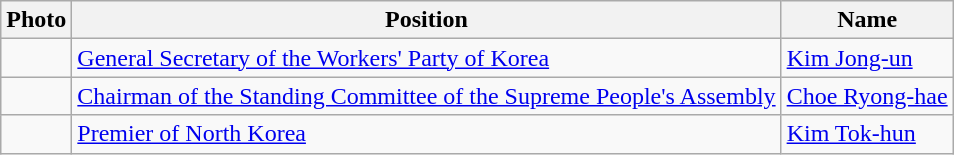<table class=wikitable>
<tr>
<th>Photo</th>
<th>Position</th>
<th>Name</th>
</tr>
<tr>
<td></td>
<td><a href='#'>General Secretary of the Workers' Party of Korea</a></td>
<td><a href='#'>Kim Jong-un</a></td>
</tr>
<tr>
<td></td>
<td><a href='#'>Chairman of the Standing Committee of the Supreme People's Assembly</a></td>
<td><a href='#'>Choe Ryong-hae</a></td>
</tr>
<tr>
<td></td>
<td><a href='#'>Premier of North Korea</a></td>
<td><a href='#'>Kim Tok-hun</a></td>
</tr>
</table>
